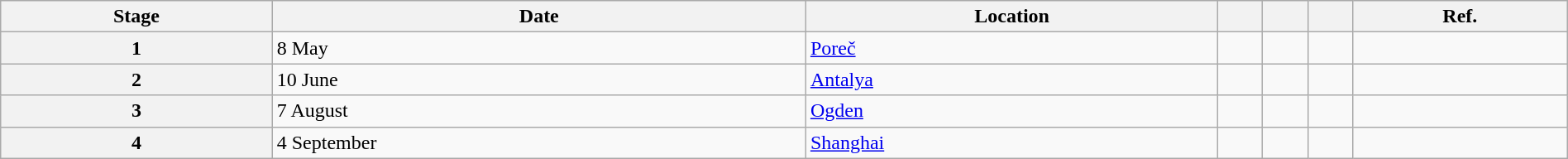<table class="wikitable" style="width:100%">
<tr>
<th>Stage</th>
<th>Date</th>
<th>Location</th>
<th></th>
<th></th>
<th></th>
<th>Ref.</th>
</tr>
<tr>
<th>1</th>
<td>8 May</td>
<td> <a href='#'>Poreč</a></td>
<td></td>
<td></td>
<td></td>
<td></td>
</tr>
<tr>
<th>2</th>
<td>10 June</td>
<td> <a href='#'>Antalya</a></td>
<td></td>
<td></td>
<td></td>
<td></td>
</tr>
<tr>
<th>3</th>
<td>7 August</td>
<td> <a href='#'>Ogden</a></td>
<td></td>
<td></td>
<td></td>
<td></td>
</tr>
<tr>
<th>4</th>
<td>4 September</td>
<td> <a href='#'>Shanghai</a></td>
<td></td>
<td></td>
<td></td>
<td></td>
</tr>
</table>
